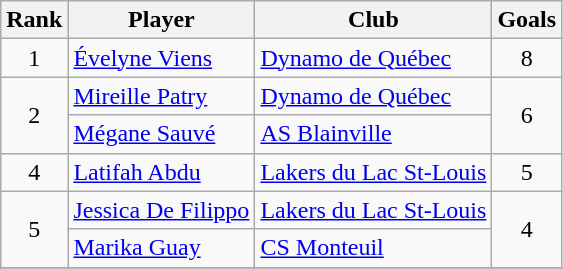<table class="wikitable">
<tr>
<th>Rank</th>
<th>Player</th>
<th>Club</th>
<th>Goals</th>
</tr>
<tr>
<td align=center>1</td>
<td><a href='#'>Évelyne Viens</a></td>
<td><a href='#'>Dynamo de Québec</a></td>
<td align=center>8</td>
</tr>
<tr>
<td rowspan="2" align=center>2</td>
<td><a href='#'>Mireille Patry</a></td>
<td><a href='#'>Dynamo de Québec</a></td>
<td rowspan="2" align=center>6</td>
</tr>
<tr>
<td><a href='#'>Mégane Sauvé</a></td>
<td><a href='#'>AS Blainville</a></td>
</tr>
<tr>
<td align=center>4</td>
<td><a href='#'>Latifah Abdu</a></td>
<td><a href='#'>Lakers du Lac St-Louis</a></td>
<td align=center>5</td>
</tr>
<tr>
<td rowspan="2" align=center>5</td>
<td><a href='#'>Jessica De Filippo</a></td>
<td><a href='#'>Lakers du Lac St-Louis</a></td>
<td rowspan="2" align=center>4</td>
</tr>
<tr>
<td><a href='#'>Marika Guay</a></td>
<td><a href='#'>CS Monteuil</a></td>
</tr>
<tr>
</tr>
</table>
